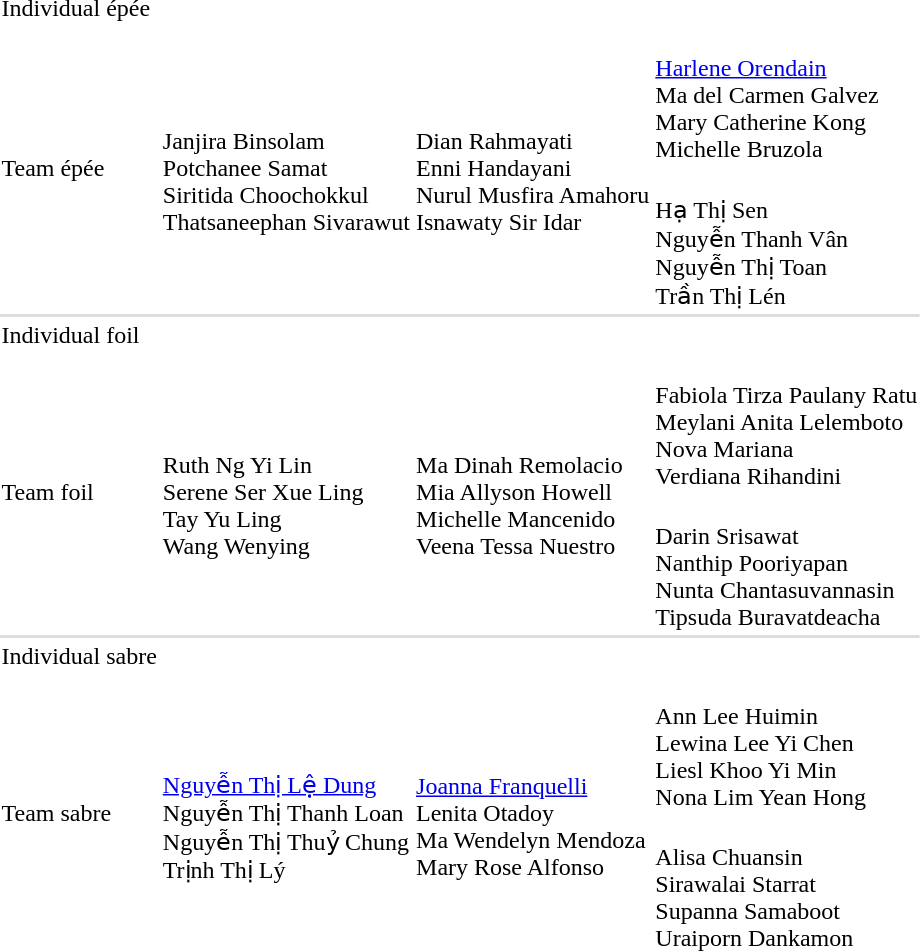<table>
<tr>
<td rowspan=2>Individual épée</td>
<td rowspan=2></td>
<td rowspan=2></td>
<td></td>
</tr>
<tr>
<td></td>
</tr>
<tr>
<td rowspan=2>Team épée</td>
<td rowspan=2><br>Janjira Binsolam<br>Potchanee Samat<br>Siritida Choochokkul<br>Thatsaneephan Sivarawut</td>
<td rowspan=2><br>Dian Rahmayati<br>Enni Handayani<br>Nurul Musfira Amahoru<br>Isnawaty Sir Idar</td>
<td><br><a href='#'>Harlene Orendain</a><br>Ma del Carmen Galvez<br>Mary Catherine Kong<br>Michelle Bruzola</td>
</tr>
<tr>
<td><br>Hạ Thị Sen<br>Nguyễn Thanh Vân<br>Nguyễn Thị Toan<br>Trần Thị Lén</td>
</tr>
<tr bgcolor=#dddddd>
<td colspan=4></td>
</tr>
<tr>
<td rowspan=2>Individual foil</td>
<td rowspan=2 nowrap=true></td>
<td rowspan=2 nowrap=true></td>
<td></td>
</tr>
<tr>
<td></td>
</tr>
<tr>
<td rowspan=2>Team foil</td>
<td rowspan=2><br>Ruth Ng Yi Lin<br>Serene Ser Xue Ling<br>Tay Yu Ling<br>Wang Wenying</td>
<td rowspan=2><br>Ma Dinah Remolacio<br>Mia Allyson Howell<br>Michelle Mancenido<br>Veena Tessa Nuestro</td>
<td nowrap=true><br>Fabiola Tirza Paulany Ratu<br>Meylani Anita Lelemboto<br>Nova Mariana<br>Verdiana Rihandini</td>
</tr>
<tr>
<td><br>Darin Srisawat<br>Nanthip Pooriyapan<br>Nunta Chantasuvannasin<br>Tipsuda Buravatdeacha</td>
</tr>
<tr bgcolor=#dddddd>
<td colspan=4></td>
</tr>
<tr>
<td rowspan=2>Individual sabre</td>
<td rowspan=2></td>
<td rowspan=2></td>
<td></td>
</tr>
<tr>
<td></td>
</tr>
<tr>
<td rowspan=2>Team sabre</td>
<td rowspan=2><br><a href='#'>Nguyễn Thị Lệ Dung</a><br>Nguyễn Thị Thanh Loan<br>Nguyễn Thị Thuỷ Chung<br>Trịnh Thị Lý</td>
<td rowspan=2><br><a href='#'>Joanna Franquelli</a><br>Lenita Otadoy<br>Ma Wendelyn Mendoza<br>Mary Rose Alfonso</td>
<td><br>Ann Lee Huimin<br>Lewina Lee Yi Chen<br>Liesl Khoo Yi Min<br>Nona Lim Yean Hong</td>
</tr>
<tr>
<td><br>Alisa Chuansin<br>Sirawalai Starrat<br>Supanna Samaboot<br>Uraiporn Dankamon</td>
</tr>
</table>
